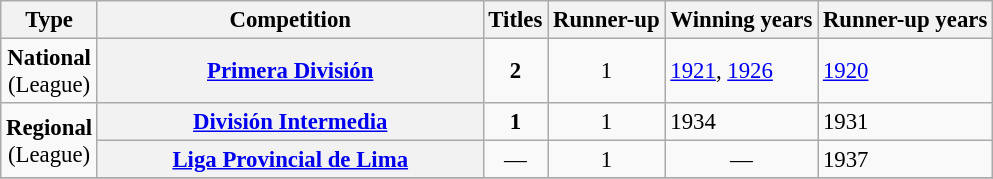<table class="wikitable plainrowheaders" style="font-size:95%; text-align:center;">
<tr>
<th>Type</th>
<th width=250px>Competition</th>
<th>Titles</th>
<th>Runner-up</th>
<th>Winning years</th>
<th>Runner-up years</th>
</tr>
<tr>
<td rowspan=1><strong>National</strong><br>(League)</td>
<th scope=col><a href='#'>Primera División</a></th>
<td><strong>2</strong></td>
<td>1</td>
<td align="left"><a href='#'>1921</a>, <a href='#'>1926</a></td>
<td align="left"><a href='#'>1920</a></td>
</tr>
<tr>
<td rowspan=2><strong>Regional</strong><br>(League)</td>
<th scope=col><a href='#'>División Intermedia</a></th>
<td><strong>1</strong></td>
<td>1</td>
<td align="left">1934</td>
<td align="left">1931</td>
</tr>
<tr>
<th scope=col><a href='#'>Liga Provincial de Lima</a></th>
<td style="text-align:center;">—</td>
<td>1</td>
<td style="text-align:center;">—</td>
<td align="left">1937</td>
</tr>
<tr>
</tr>
</table>
